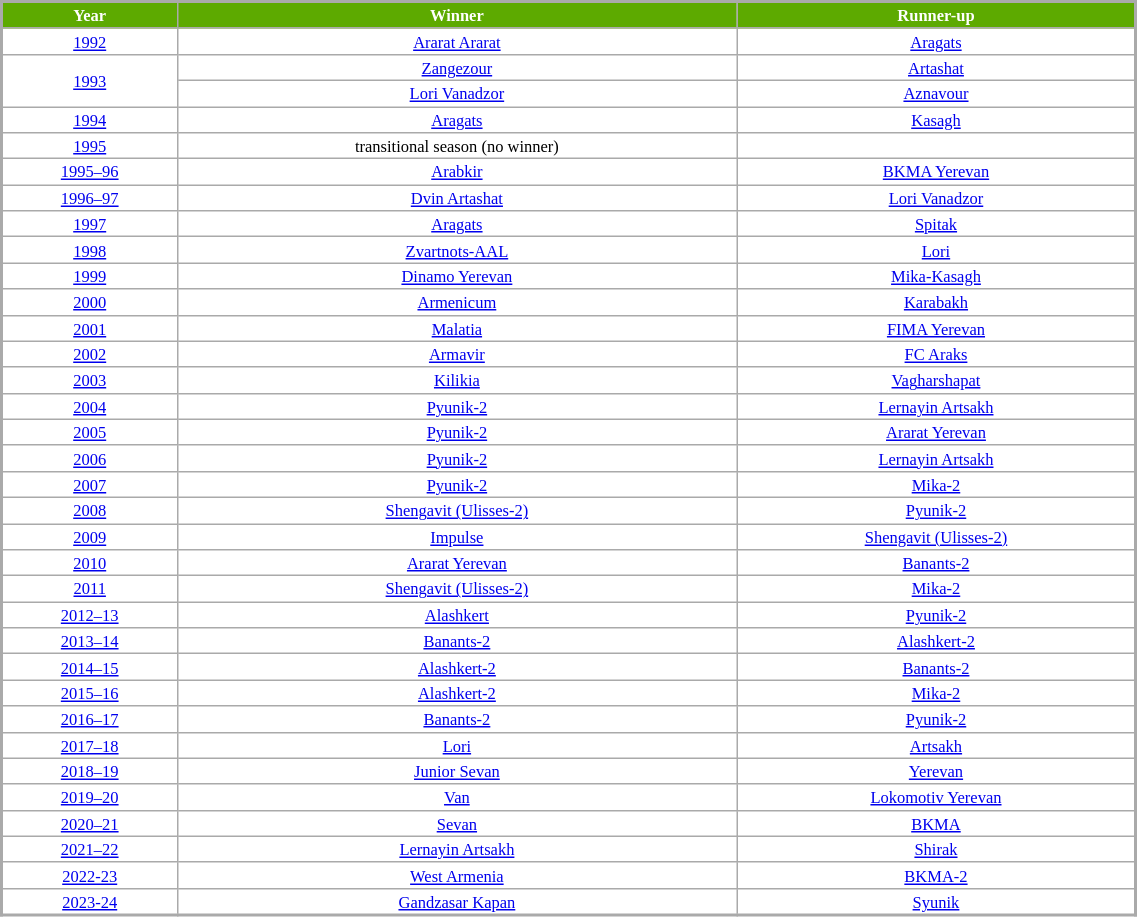<table class="wikitable" width=60% border="2" cellpadding="4" cellspacing="4" style="margin: 1em 1em 1em 0; border: 2px #aaa solid; text-align: center; background: #FFFFFF; border-collapse: collapse; font-size: 11px">
<tr bgcolor=#5D8AA8; span style="color:#FFFFFF">
<td><strong>Year</strong></td>
<td><strong>Winner</strong></td>
<td><strong>Runner-up</strong></td>
</tr>
<tr>
<td><a href='#'>1992</a></td>
<td><a href='#'>Ararat Ararat</a></td>
<td><a href='#'>Aragats</a></td>
</tr>
<tr>
<td rowspan=2><a href='#'>1993</a></td>
<td><a href='#'>Zangezour</a></td>
<td><a href='#'>Artashat</a></td>
</tr>
<tr>
<td><a href='#'>Lori Vanadzor</a></td>
<td><a href='#'>Aznavour</a></td>
</tr>
<tr>
<td><a href='#'>1994</a></td>
<td><a href='#'>Aragats</a></td>
<td><a href='#'>Kasagh</a></td>
</tr>
<tr>
<td><a href='#'>1995</a></td>
<td>transitional season (no winner)</td>
<td></td>
</tr>
<tr>
<td><a href='#'>1995–96</a></td>
<td><a href='#'>Arabkir</a></td>
<td><a href='#'>BKMA Yerevan</a></td>
</tr>
<tr>
<td><a href='#'>1996–97</a></td>
<td><a href='#'>Dvin Artashat</a></td>
<td><a href='#'>Lori Vanadzor</a></td>
</tr>
<tr>
<td><a href='#'>1997</a></td>
<td><a href='#'>Aragats</a></td>
<td><a href='#'>Spitak</a></td>
</tr>
<tr>
<td><a href='#'>1998</a></td>
<td><a href='#'>Zvartnots-AAL</a></td>
<td><a href='#'>Lori</a></td>
</tr>
<tr>
<td><a href='#'>1999</a></td>
<td><a href='#'>Dinamo Yerevan</a></td>
<td><a href='#'>Mika-Kasagh</a></td>
</tr>
<tr>
<td><a href='#'>2000</a></td>
<td><a href='#'>Armenicum</a></td>
<td><a href='#'>Karabakh</a></td>
</tr>
<tr>
<td><a href='#'>2001</a></td>
<td><a href='#'>Malatia</a></td>
<td><a href='#'>FIMA Yerevan</a></td>
</tr>
<tr>
<td><a href='#'>2002</a></td>
<td><a href='#'>Armavir</a></td>
<td><a href='#'>FC Araks</a></td>
</tr>
<tr>
<td><a href='#'>2003</a></td>
<td><a href='#'>Kilikia</a></td>
<td><a href='#'>Vagharshapat</a></td>
</tr>
<tr>
<td><a href='#'>2004</a></td>
<td><a href='#'>Pyunik-2</a></td>
<td><a href='#'>Lernayin Artsakh</a></td>
</tr>
<tr>
<td><a href='#'>2005</a></td>
<td><a href='#'>Pyunik-2</a></td>
<td><a href='#'>Ararat Yerevan</a></td>
</tr>
<tr>
<td><a href='#'>2006</a></td>
<td><a href='#'>Pyunik-2</a></td>
<td><a href='#'>Lernayin Artsakh</a></td>
</tr>
<tr>
<td><a href='#'>2007</a></td>
<td><a href='#'>Pyunik-2</a></td>
<td><a href='#'>Mika-2</a></td>
</tr>
<tr>
<td><a href='#'>2008</a></td>
<td><a href='#'>Shengavit (Ulisses-2)</a></td>
<td><a href='#'>Pyunik-2</a></td>
</tr>
<tr>
<td><a href='#'>2009</a></td>
<td><a href='#'>Impulse</a></td>
<td><a href='#'>Shengavit (Ulisses-2)</a></td>
</tr>
<tr>
<td><a href='#'>2010</a></td>
<td><a href='#'>Ararat Yerevan</a></td>
<td><a href='#'>Banants-2</a></td>
</tr>
<tr>
<td><a href='#'>2011</a></td>
<td><a href='#'>Shengavit (Ulisses-2)</a></td>
<td><a href='#'>Mika-2</a></td>
</tr>
<tr>
<td><a href='#'>2012–13</a></td>
<td><a href='#'>Alashkert</a></td>
<td><a href='#'>Pyunik-2</a></td>
</tr>
<tr>
<td><a href='#'>2013–14</a></td>
<td><a href='#'>Banants-2</a></td>
<td><a href='#'>Alashkert-2</a></td>
</tr>
<tr>
<td><a href='#'>2014–15</a></td>
<td><a href='#'>Alashkert-2</a></td>
<td><a href='#'>Banants-2</a></td>
</tr>
<tr>
<td><a href='#'>2015–16</a></td>
<td><a href='#'>Alashkert-2</a></td>
<td><a href='#'>Mika-2</a></td>
</tr>
<tr>
<td><a href='#'>2016–17</a></td>
<td><a href='#'>Banants-2</a></td>
<td><a href='#'>Pyunik-2</a></td>
</tr>
<tr>
<td><a href='#'>2017–18</a></td>
<td><a href='#'>Lori</a></td>
<td><a href='#'>Artsakh</a></td>
</tr>
<tr>
<td><a href='#'>2018–19</a></td>
<td><a href='#'>Junior Sevan</a></td>
<td><a href='#'>Yerevan</a></td>
</tr>
<tr>
<td><a href='#'>2019–20</a></td>
<td><a href='#'>Van</a></td>
<td><a href='#'>Lokomotiv Yerevan</a></td>
</tr>
<tr>
<td><a href='#'>2020–21</a></td>
<td><a href='#'>Sevan</a></td>
<td><a href='#'>BKMA</a></td>
</tr>
<tr>
<td><a href='#'>2021–22</a></td>
<td><a href='#'>Lernayin Artsakh</a></td>
<td><a href='#'>Shirak</a></td>
</tr>
<tr>
<td><a href='#'>2022-23</a></td>
<td><a href='#'>West Armenia</a></td>
<td><a href='#'>BKMA-2</a></td>
</tr>
<tr>
<td><a href='#'>2023-24</a></td>
<td><a href='#'>Gandzasar Kapan</a></td>
<td><a href='#'>Syunik</a></td>
</tr>
</table>
